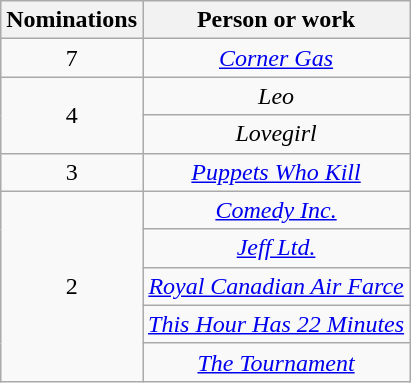<table class="wikitable sortable" style="text-align:center;" background: #f6e39c;>
<tr>
<th scope="col" style="width:55px;">Nominations</th>
<th scope="col" style="text-align:center;">Person or work</th>
</tr>
<tr>
<td style="text-align:center">7</td>
<td><em><a href='#'>Corner Gas</a></em></td>
</tr>
<tr>
<td rowspan=2 style="text-align:center">4</td>
<td><em>Leo</em></td>
</tr>
<tr>
<td><em>Lovegirl</em></td>
</tr>
<tr>
<td style="text-align:center">3</td>
<td><em><a href='#'>Puppets Who Kill</a></em></td>
</tr>
<tr>
<td rowspan=5 style="text-align:center">2</td>
<td><em><a href='#'>Comedy Inc.</a></em></td>
</tr>
<tr>
<td><em><a href='#'>Jeff Ltd.</a></em></td>
</tr>
<tr>
<td><em><a href='#'>Royal Canadian Air Farce</a></em></td>
</tr>
<tr>
<td><em><a href='#'>This Hour Has 22 Minutes</a></em></td>
</tr>
<tr>
<td><em><a href='#'>The Tournament</a></em></td>
</tr>
</table>
